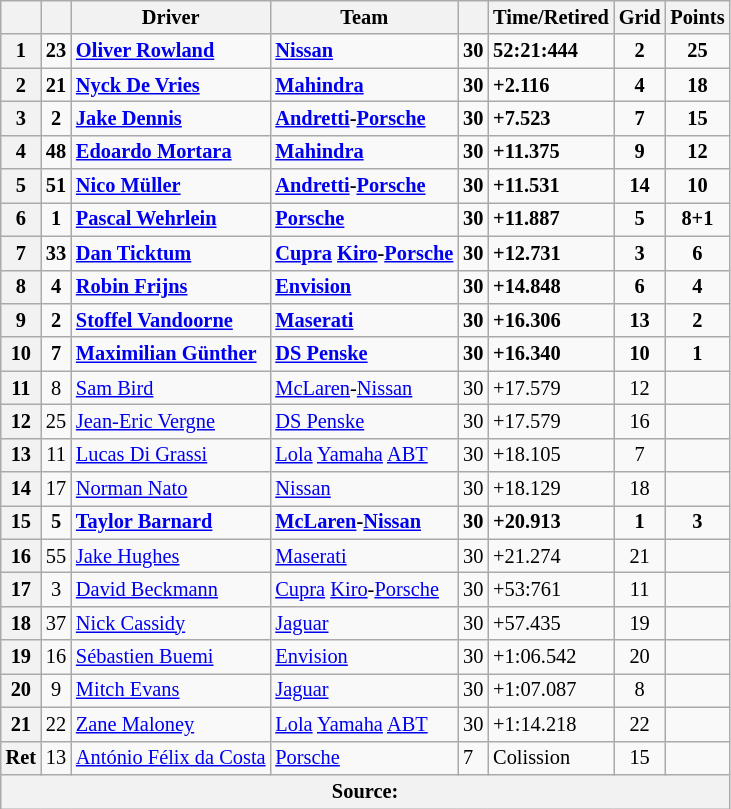<table class="wikitable sortable" style="font-size: 85%">
<tr>
<th scope="col"></th>
<th scope="col"></th>
<th scope="col">Driver</th>
<th scope="col">Team</th>
<th></th>
<th>Time/Retired</th>
<th>Grid</th>
<th>Points</th>
</tr>
<tr>
<th scope="row">1</th>
<td align="center"><strong>23</strong></td>
<td data-sort-value=""><strong> <a href='#'>Oliver Rowland</a></strong></td>
<td><strong><a href='#'>Nissan</a></strong></td>
<td><strong>30</strong></td>
<td><strong>52:21:444</strong></td>
<td align="center"><strong>2</strong></td>
<td align="center"><strong>25</strong></td>
</tr>
<tr>
<th scope="row">2</th>
<td align="center"><strong>21</strong></td>
<td data-sort-value=""><strong> <a href='#'>Nyck De Vries</a></strong></td>
<td><strong><a href='#'>Mahindra</a></strong></td>
<td><strong>30</strong></td>
<td><strong>+2.116</strong></td>
<td align="center"><strong>4</strong></td>
<td align="center"><strong>18</strong></td>
</tr>
<tr>
<th scope="row">3</th>
<td align="center"><strong>2</strong></td>
<td data-sort-value=""><strong> <a href='#'>Jake Dennis</a></strong></td>
<td><strong><a href='#'>Andretti</a>-<a href='#'>Porsche</a></strong></td>
<td><strong>30</strong></td>
<td><strong>+7.523</strong></td>
<td align="center"><strong>7</strong></td>
<td align="center"><strong>15</strong></td>
</tr>
<tr>
<th scope="row">4</th>
<td align="center"><strong>48</strong></td>
<td data-sort-value=""><strong> <a href='#'>Edoardo Mortara</a></strong></td>
<td><strong><a href='#'>Mahindra</a></strong></td>
<td><strong>30</strong></td>
<td><strong>+11.375</strong></td>
<td align="center"><strong>9</strong></td>
<td align="center"><strong>12</strong></td>
</tr>
<tr>
<th scope="row">5</th>
<td align="center"><strong>51</strong></td>
<td data-sort-value=""><strong> <a href='#'>Nico Müller</a></strong></td>
<td><strong><a href='#'>Andretti</a>-<a href='#'>Porsche</a></strong></td>
<td><strong>30</strong></td>
<td><strong>+11.531</strong></td>
<td align="center"><strong>14</strong></td>
<td align="center"><strong>10</strong></td>
</tr>
<tr>
<th scope="row">6</th>
<td align="center"><strong>1</strong></td>
<td data-sort-value=""><strong> <a href='#'>Pascal Wehrlein</a></strong></td>
<td><strong><a href='#'>Porsche</a></strong></td>
<td><strong>30</strong></td>
<td><strong>+11.887</strong></td>
<td align="center"><strong>5</strong></td>
<td align="center"><strong>8+1</strong></td>
</tr>
<tr>
<th scope="row">7</th>
<td align="center"><strong>33</strong></td>
<td data-sort-value=""><strong> <a href='#'>Dan Ticktum</a></strong></td>
<td><strong><a href='#'>Cupra</a> <a href='#'>Kiro</a>-<a href='#'>Porsche</a></strong></td>
<td><strong>30</strong></td>
<td><strong>+12.731</strong></td>
<td align="center"><strong>3</strong></td>
<td align="center"><strong>6</strong></td>
</tr>
<tr>
<th scope="row">8</th>
<td align="center"><strong>4</strong></td>
<td data-sort-value=""><strong> <a href='#'>Robin Frijns</a></strong></td>
<td><strong><a href='#'>Envision</a></strong></td>
<td><strong>30</strong></td>
<td><strong>+14.848</strong></td>
<td align="center"><strong>6</strong></td>
<td align="center"><strong>4</strong></td>
</tr>
<tr>
<th scope="row">9</th>
<td align="center"><strong>2</strong></td>
<td data-sort-value=""><strong> <a href='#'>Stoffel Vandoorne</a></strong></td>
<td><strong><a href='#'>Maserati</a></strong></td>
<td><strong>30</strong></td>
<td><strong>+16.306</strong></td>
<td align="center"><strong>13</strong></td>
<td align="center"><strong>2</strong></td>
</tr>
<tr>
<th scope="row">10</th>
<td align="center"><strong>7</strong></td>
<td data-sort-value=""><strong> <a href='#'>Maximilian Günther</a></strong></td>
<td><strong><a href='#'>DS Penske</a></strong></td>
<td><strong>30</strong></td>
<td><strong>+16.340</strong></td>
<td align="center"><strong>10</strong></td>
<td align="center"><strong>1</strong></td>
</tr>
<tr>
<th scope="row">11</th>
<td align="center">8</td>
<td data-sort-value=""> <a href='#'>Sam Bird</a></td>
<td><a href='#'>McLaren</a>-<a href='#'>Nissan</a></td>
<td>30</td>
<td>+17.579</td>
<td align="center">12</td>
<td align="center"></td>
</tr>
<tr>
<th scope="row">12</th>
<td align="center">25</td>
<td data-sort-value=""> <a href='#'>Jean-Eric Vergne</a></td>
<td><a href='#'>DS Penske</a></td>
<td>30</td>
<td>+17.579</td>
<td align="center">16</td>
<td></td>
</tr>
<tr>
<th scope="row">13</th>
<td align="center">11</td>
<td data-sort-value=""> <a href='#'>Lucas Di Grassi</a></td>
<td><a href='#'>Lola</a> <a href='#'>Yamaha</a> <a href='#'>ABT</a></td>
<td>30</td>
<td>+18.105</td>
<td align="center">7</td>
<td align="center"></td>
</tr>
<tr>
<th scope="row">14</th>
<td align="center">17</td>
<td data-sort-value=""> <a href='#'>Norman Nato</a></td>
<td><a href='#'>Nissan</a></td>
<td>30</td>
<td>+18.129</td>
<td align="center">18</td>
<td align="center"></td>
</tr>
<tr>
<th scope="row">15</th>
<td align="center"><strong>5</strong></td>
<td data-sort-value=""><strong> <a href='#'>Taylor Barnard</a></strong></td>
<td><strong><a href='#'>McLaren</a>-<a href='#'>Nissan</a></strong></td>
<td><strong>30</strong></td>
<td><strong>+20.913</strong></td>
<td align="center"><strong>1</strong></td>
<td align="center"><strong>3</strong></td>
</tr>
<tr>
<th scope="row">16</th>
<td align="center">55</td>
<td data-sort-value=""> <a href='#'>Jake Hughes</a></td>
<td><a href='#'>Maserati</a></td>
<td>30</td>
<td>+21.274</td>
<td align="center">21</td>
<td></td>
</tr>
<tr>
<th scope="row">17</th>
<td align="center">3</td>
<td data-sort-value=""> <a href='#'>David Beckmann</a></td>
<td><a href='#'>Cupra</a> <a href='#'>Kiro</a>-<a href='#'>Porsche</a></td>
<td>30</td>
<td>+53:761</td>
<td align="center">11</td>
<td></td>
</tr>
<tr>
<th scope="row">18</th>
<td align="center">37</td>
<td data-sort-value=""> <a href='#'>Nick Cassidy</a></td>
<td><a href='#'>Jaguar</a></td>
<td>30</td>
<td>+57.435</td>
<td align="center">19</td>
<td></td>
</tr>
<tr>
<th scope="row">19</th>
<td align="center">16</td>
<td data-sort-value=""> <a href='#'>Sébastien Buemi</a></td>
<td><a href='#'>Envision</a></td>
<td>30</td>
<td>+1:06.542</td>
<td align="center">20</td>
<td></td>
</tr>
<tr>
<th scope="row">20</th>
<td align="center">9</td>
<td data-sort-value=""> <a href='#'>Mitch Evans</a></td>
<td><a href='#'>Jaguar</a></td>
<td>30</td>
<td>+1:07.087</td>
<td align="center">8</td>
<td align="center"></td>
</tr>
<tr>
<th scope="row">21</th>
<td align="center">22</td>
<td data-sort-value=""> <a href='#'>Zane Maloney</a></td>
<td><a href='#'>Lola</a> <a href='#'>Yamaha</a> <a href='#'>ABT</a></td>
<td>30</td>
<td>+1:14.218</td>
<td align="center">22</td>
<td align="center"></td>
</tr>
<tr>
<th scope="row">Ret</th>
<td align="center">13</td>
<td data-sort-value=""> <a href='#'>António Félix da Costa</a></td>
<td><a href='#'>Porsche</a></td>
<td>7</td>
<td>Colission</td>
<td align="center">15</td>
<td align="center"></td>
</tr>
<tr>
<th colspan="8">Source: </th>
</tr>
</table>
